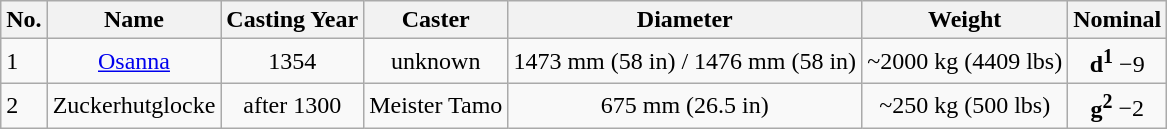<table class="wikitable">
<tr>
<th>No.</th>
<th>Name</th>
<th>Casting Year</th>
<th>Caster</th>
<th>Diameter</th>
<th>Weight</th>
<th>Nominal <br></th>
</tr>
<tr ---->
<td>1</td>
<td align="center"><a href='#'>Osanna</a></td>
<td align="center">1354</td>
<td align="center">unknown</td>
<td align="center">1473 mm (58 in) / 1476 mm (58 in)</td>
<td align="center">~2000 kg (4409 lbs)</td>
<td align="center"><strong>d<sup>1</sup></strong> −9</td>
</tr>
<tr ---->
<td>2</td>
<td>Zuckerhutglocke</td>
<td align="center">after 1300</td>
<td>Meister Tamo</td>
<td align="center">675 mm (26.5 in)</td>
<td align="center">~250 kg (500 lbs)</td>
<td align="center"><strong>g<sup>2</sup></strong> −2</td>
</tr>
</table>
